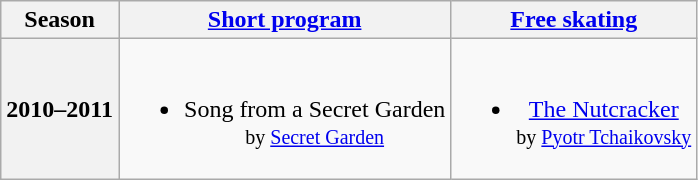<table class="wikitable" style="text-align:center">
<tr>
<th>Season</th>
<th><a href='#'>Short program</a></th>
<th><a href='#'>Free skating</a></th>
</tr>
<tr>
<th>2010–2011</th>
<td><br><ul><li>Song from a Secret Garden <br><small> by <a href='#'>Secret Garden</a> </small></li></ul></td>
<td><br><ul><li><a href='#'>The Nutcracker</a> <br><small> by <a href='#'>Pyotr Tchaikovsky</a> </small></li></ul></td>
</tr>
</table>
